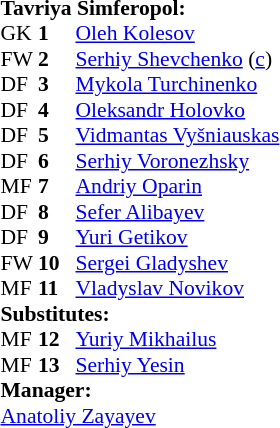<table cellspacing="0" cellpadding="0" style="font-size:90%; margin:auto;">
<tr>
<td colspan="4"><strong>Tavriya Simferopol:</strong></td>
</tr>
<tr>
<th width="25"></th>
<th width="25"></th>
</tr>
<tr>
<td>GK</td>
<td><strong>1</strong></td>
<td> <a href='#'>Oleh Kolesov</a></td>
</tr>
<tr>
<td>FW</td>
<td><strong>2</strong></td>
<td> <a href='#'>Serhiy Shevchenko</a> (<a href='#'>c</a>)</td>
</tr>
<tr>
<td>DF</td>
<td><strong>3</strong></td>
<td> <a href='#'>Mykola Turchinenko</a></td>
<td></td>
</tr>
<tr>
<td>DF</td>
<td><strong>4</strong></td>
<td> <a href='#'>Oleksandr Holovko</a></td>
</tr>
<tr>
<td>DF</td>
<td><strong>5</strong></td>
<td> <a href='#'>Vidmantas Vyšniauskas</a></td>
<td></td>
</tr>
<tr>
<td>DF</td>
<td><strong>6</strong></td>
<td> <a href='#'>Serhiy Voronezhsky</a></td>
</tr>
<tr>
<td>MF</td>
<td><strong>7</strong></td>
<td> <a href='#'>Andriy Oparin</a></td>
<td></td>
</tr>
<tr>
<td>DF</td>
<td><strong>8</strong></td>
<td> <a href='#'>Sefer Alibayev</a></td>
</tr>
<tr>
<td>DF</td>
<td><strong>9</strong></td>
<td> <a href='#'>Yuri Getikov</a></td>
<td></td>
</tr>
<tr>
<td>FW</td>
<td><strong>10</strong></td>
<td> <a href='#'>Sergei Gladyshev</a></td>
</tr>
<tr>
<td>MF</td>
<td><strong>11</strong></td>
<td> <a href='#'>Vladyslav Novikov</a></td>
<td></td>
</tr>
<tr>
<td colspan=4><strong>Substitutes:</strong></td>
</tr>
<tr>
<td>MF</td>
<td><strong>12</strong></td>
<td> <a href='#'>Yuriy Mikhailus</a></td>
<td></td>
<td></td>
</tr>
<tr>
<td>MF</td>
<td><strong>13</strong></td>
<td> <a href='#'>Serhiy Yesin</a></td>
<td></td>
</tr>
<tr>
<td colspan=4><strong>Manager:</strong></td>
</tr>
<tr>
<td colspan="4"> <a href='#'>Anatoliy Zayayev</a></td>
</tr>
</table>
